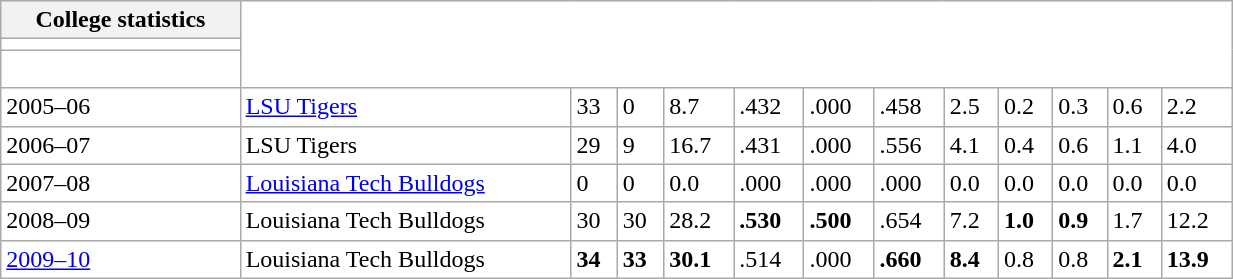<table class="wikitable collapsible" width="65%" style="background:transparent">
<tr>
<th>College statistics</th>
</tr>
<tr>
<td></td>
</tr>
<tr>
<td><br></td>
</tr>
<tr>
<td align="left">2005–06</td>
<td align="left"><a href='#'>LSU Tigers</a></td>
<td>33</td>
<td>0</td>
<td>8.7</td>
<td>.432</td>
<td>.000</td>
<td>.458</td>
<td>2.5</td>
<td>0.2</td>
<td>0.3</td>
<td>0.6</td>
<td>2.2</td>
</tr>
<tr>
<td align="left">2006–07</td>
<td align="left">LSU Tigers</td>
<td>29</td>
<td>9</td>
<td>16.7</td>
<td>.431</td>
<td>.000</td>
<td>.556</td>
<td>4.1</td>
<td>0.4</td>
<td>0.6</td>
<td>1.1</td>
<td>4.0</td>
</tr>
<tr>
<td align="left">2007–08</td>
<td align="left"><a href='#'>Louisiana Tech Bulldogs</a></td>
<td>0</td>
<td>0</td>
<td>0.0</td>
<td>.000</td>
<td>.000</td>
<td>.000</td>
<td>0.0</td>
<td>0.0</td>
<td>0.0</td>
<td>0.0</td>
<td>0.0</td>
</tr>
<tr>
<td align="left">2008–09</td>
<td align="left">Louisiana Tech Bulldogs</td>
<td>30</td>
<td>30</td>
<td>28.2</td>
<td><strong>.530</strong></td>
<td><strong>.500</strong></td>
<td>.654</td>
<td>7.2</td>
<td><strong>1.0</strong></td>
<td><strong>0.9</strong></td>
<td>1.7</td>
<td>12.2</td>
</tr>
<tr>
<td align="left"><a href='#'>2009–10</a></td>
<td align="left">Louisiana Tech Bulldogs</td>
<td><strong>34</strong></td>
<td><strong>33</strong></td>
<td><strong>30.1</strong></td>
<td>.514</td>
<td>.000</td>
<td><strong>.660</strong></td>
<td><strong>8.4</strong></td>
<td>0.8</td>
<td>0.8</td>
<td><strong>2.1</strong></td>
<td><strong>13.9</strong><br></td>
</tr>
</table>
